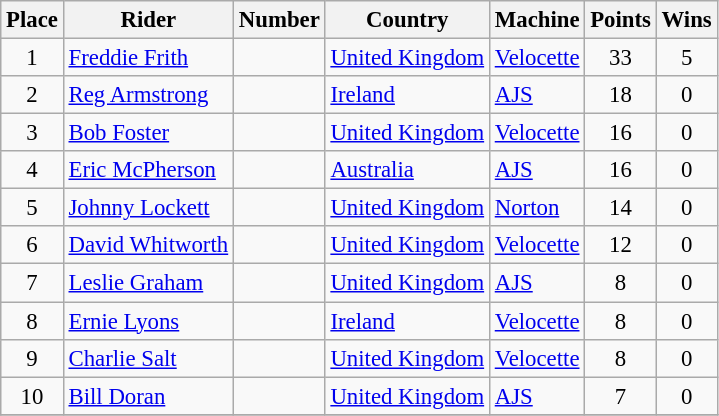<table class="wikitable" style="font-size: 95%;">
<tr>
<th>Place</th>
<th>Rider</th>
<th>Number</th>
<th>Country</th>
<th>Machine</th>
<th>Points</th>
<th>Wins</th>
</tr>
<tr>
<td align=center>1</td>
<td> <a href='#'>Freddie Frith</a></td>
<td></td>
<td><a href='#'>United Kingdom</a></td>
<td><a href='#'>Velocette</a></td>
<td align=center>33</td>
<td align=center>5</td>
</tr>
<tr>
<td align=center>2</td>
<td> <a href='#'>Reg Armstrong</a></td>
<td></td>
<td><a href='#'>Ireland</a></td>
<td><a href='#'>AJS</a></td>
<td align=center>18</td>
<td align=center>0</td>
</tr>
<tr>
<td align=center>3</td>
<td> <a href='#'>Bob Foster</a></td>
<td></td>
<td><a href='#'>United Kingdom</a></td>
<td><a href='#'>Velocette</a></td>
<td align=center>16</td>
<td align=center>0</td>
</tr>
<tr>
<td align=center>4</td>
<td> <a href='#'>Eric McPherson</a></td>
<td></td>
<td><a href='#'>Australia</a></td>
<td><a href='#'>AJS</a></td>
<td align=center>16</td>
<td align=center>0</td>
</tr>
<tr>
<td align=center>5</td>
<td> <a href='#'>Johnny Lockett</a></td>
<td></td>
<td><a href='#'>United Kingdom</a></td>
<td><a href='#'>Norton</a></td>
<td align=center>14</td>
<td align=center>0</td>
</tr>
<tr>
<td align=center>6</td>
<td> <a href='#'>David Whitworth</a></td>
<td></td>
<td><a href='#'>United Kingdom</a></td>
<td><a href='#'>Velocette</a></td>
<td align=center>12</td>
<td align=center>0</td>
</tr>
<tr>
<td align=center>7</td>
<td> <a href='#'>Leslie Graham</a></td>
<td></td>
<td><a href='#'>United Kingdom</a></td>
<td><a href='#'>AJS</a></td>
<td align=center>8</td>
<td align=center>0</td>
</tr>
<tr>
<td align=center>8</td>
<td> <a href='#'>Ernie Lyons</a></td>
<td></td>
<td><a href='#'>Ireland</a></td>
<td><a href='#'>Velocette</a></td>
<td align=center>8</td>
<td align=center>0</td>
</tr>
<tr>
<td align=center>9</td>
<td> <a href='#'>Charlie Salt</a></td>
<td></td>
<td><a href='#'>United Kingdom</a></td>
<td><a href='#'>Velocette</a></td>
<td align=center>8</td>
<td align=center>0</td>
</tr>
<tr>
<td align=center>10</td>
<td> <a href='#'>Bill Doran</a></td>
<td></td>
<td><a href='#'>United Kingdom</a></td>
<td><a href='#'>AJS</a></td>
<td align=center>7</td>
<td align=center>0</td>
</tr>
<tr>
</tr>
</table>
